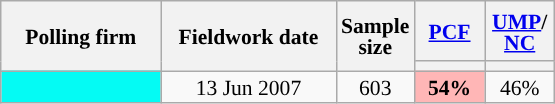<table class="wikitable sortable" style="text-align:center;font-size:90%;line-height:14px;">
<tr style="height:40px;">
<th style="width:100px;" rowspan="2">Polling firm</th>
<th style="width:110px;" rowspan="2">Fieldwork date</th>
<th style="width:35px;" rowspan="2">Sample<br>size</th>
<th class="unsortable" style="width:40px;"><a href='#'>PCF</a></th>
<th class="unsortable" style="width:40px;"><a href='#'>UMP</a>/<br><a href='#'>NC</a></th>
</tr>
<tr>
<th style="background:"></th>
<th style="background:"></th>
</tr>
<tr>
<td style="background:#04FBF4;"></td>
<td data-sort-value="2007-06-13">13 Jun 2007</td>
<td>603</td>
<td style="background:#FFB6B6;"><strong>54%</strong></td>
<td>46%</td>
</tr>
</table>
